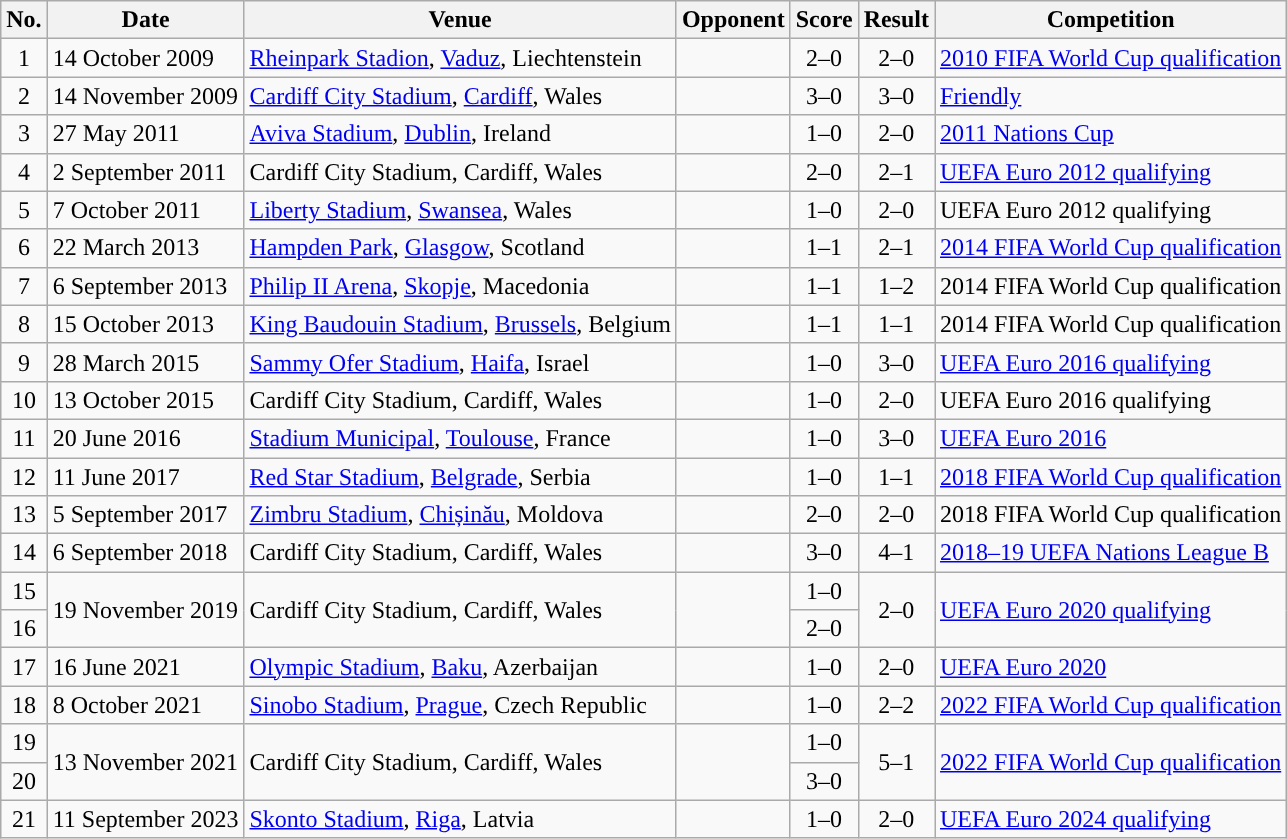<table class="wikitable sortable">
<tr>
<th scope="col">No.</th>
<th scope="col">Date</th>
<th scope="col">Venue</th>
<th scope="col">Opponent</th>
<th scope="col">Score</th>
<th scope="col">Result</th>
<th scope="col">Competition</th>
</tr>
<tr>
<td align="center">1</td>
<td>14 October 2009</td>
<td><a href='#'>Rheinpark Stadion</a>, <a href='#'>Vaduz</a>, Liechtenstein</td>
<td></td>
<td align="center">2–0</td>
<td align="center">2–0</td>
<td><a href='#'>2010 FIFA World Cup qualification</a></td>
</tr>
<tr>
<td align="center">2</td>
<td>14 November 2009</td>
<td><a href='#'>Cardiff City Stadium</a>, <a href='#'>Cardiff</a>, Wales</td>
<td></td>
<td align="center">3–0</td>
<td align="center">3–0</td>
<td><a href='#'>Friendly</a></td>
</tr>
<tr>
<td align="center">3</td>
<td>27 May 2011</td>
<td><a href='#'>Aviva Stadium</a>, <a href='#'>Dublin</a>, Ireland</td>
<td></td>
<td align="center">1–0</td>
<td align="center">2–0</td>
<td><a href='#'>2011 Nations Cup</a></td>
</tr>
<tr>
<td align="center">4</td>
<td>2 September 2011</td>
<td>Cardiff City Stadium, Cardiff, Wales</td>
<td></td>
<td align="center">2–0</td>
<td align="center">2–1</td>
<td><a href='#'>UEFA Euro 2012 qualifying</a></td>
</tr>
<tr>
<td align="center">5</td>
<td>7 October 2011</td>
<td><a href='#'>Liberty Stadium</a>, <a href='#'>Swansea</a>, Wales</td>
<td></td>
<td align="center">1–0</td>
<td align="center">2–0</td>
<td>UEFA Euro 2012 qualifying</td>
</tr>
<tr>
<td align="center">6</td>
<td>22 March 2013</td>
<td><a href='#'>Hampden Park</a>, <a href='#'>Glasgow</a>, Scotland</td>
<td></td>
<td align="center">1–1</td>
<td align="center">2–1</td>
<td><a href='#'>2014 FIFA World Cup qualification</a></td>
</tr>
<tr>
<td align="center">7</td>
<td>6 September 2013</td>
<td><a href='#'>Philip II Arena</a>, <a href='#'>Skopje</a>, Macedonia</td>
<td></td>
<td align="center">1–1</td>
<td align="center">1–2</td>
<td>2014 FIFA World Cup qualification</td>
</tr>
<tr>
<td align="center">8</td>
<td>15 October 2013</td>
<td><a href='#'>King Baudouin Stadium</a>, <a href='#'>Brussels</a>, Belgium</td>
<td></td>
<td align="center">1–1</td>
<td align="center">1–1</td>
<td>2014 FIFA World Cup qualification</td>
</tr>
<tr>
<td align="center">9</td>
<td>28 March 2015</td>
<td><a href='#'>Sammy Ofer Stadium</a>, <a href='#'>Haifa</a>, Israel</td>
<td></td>
<td align="center">1–0</td>
<td align="center">3–0</td>
<td><a href='#'>UEFA Euro 2016 qualifying</a></td>
</tr>
<tr>
<td align="center">10</td>
<td>13 October 2015</td>
<td>Cardiff City Stadium, Cardiff, Wales</td>
<td></td>
<td align="center">1–0</td>
<td align=center>2–0</td>
<td>UEFA Euro 2016 qualifying</td>
</tr>
<tr>
<td align="center">11</td>
<td>20 June 2016</td>
<td><a href='#'>Stadium Municipal</a>, <a href='#'>Toulouse</a>, France</td>
<td></td>
<td align="center">1–0</td>
<td align="center">3–0</td>
<td><a href='#'>UEFA Euro 2016</a></td>
</tr>
<tr>
<td align="center">12</td>
<td>11 June 2017</td>
<td><a href='#'>Red Star Stadium</a>, <a href='#'>Belgrade</a>, Serbia</td>
<td></td>
<td align="center">1–0</td>
<td align=center>1–1</td>
<td><a href='#'>2018 FIFA World Cup qualification</a></td>
</tr>
<tr>
<td align="center">13</td>
<td>5 September 2017</td>
<td><a href='#'>Zimbru Stadium</a>, <a href='#'>Chișinău</a>, Moldova</td>
<td></td>
<td align="center">2–0</td>
<td align="center">2–0</td>
<td>2018 FIFA World Cup qualification</td>
</tr>
<tr>
<td align="center">14</td>
<td>6 September 2018</td>
<td>Cardiff City Stadium, Cardiff, Wales</td>
<td></td>
<td align="center">3–0</td>
<td align="center">4–1</td>
<td><a href='#'>2018–19 UEFA Nations League B</a></td>
</tr>
<tr>
<td align="center">15</td>
<td rowspan="2">19 November 2019</td>
<td rowspan="2">Cardiff City Stadium, Cardiff, Wales</td>
<td rowspan="2"></td>
<td align="center">1–0</td>
<td rowspan="2" align="center">2–0</td>
<td rowspan="2"><a href='#'>UEFA Euro 2020 qualifying</a></td>
</tr>
<tr>
<td align="center">16</td>
<td align="center">2–0</td>
</tr>
<tr>
<td align="center">17</td>
<td>16 June 2021</td>
<td><a href='#'>Olympic Stadium</a>, <a href='#'>Baku</a>, Azerbaijan</td>
<td></td>
<td align="center">1–0</td>
<td align="center">2–0</td>
<td><a href='#'>UEFA Euro 2020</a></td>
</tr>
<tr>
<td align="center">18</td>
<td>8 October 2021</td>
<td><a href='#'>Sinobo Stadium</a>, <a href='#'>Prague</a>, Czech Republic</td>
<td></td>
<td align="center">1–0</td>
<td align="center">2–2</td>
<td><a href='#'>2022 FIFA World Cup qualification</a></td>
</tr>
<tr>
<td align="center">19</td>
<td rowspan="2">13 November 2021</td>
<td rowspan="2">Cardiff City Stadium, Cardiff, Wales</td>
<td rowspan="2"></td>
<td align="center">1–0</td>
<td rowspan="2" align="center">5–1</td>
<td rowspan="2"><a href='#'>2022 FIFA World Cup qualification</a></td>
</tr>
<tr>
<td align="center">20</td>
<td align="center">3–0</td>
</tr>
<tr>
<td align="center">21</td>
<td rowspan="2">11 September 2023</td>
<td rowspan="2"><a href='#'>Skonto Stadium</a>, <a href='#'>Riga</a>, Latvia</td>
<td rowspan="2"></td>
<td align="center">1–0</td>
<td rowspan="2" align="center">2–0</td>
<td rowspan="2"><a href='#'>UEFA Euro 2024 qualifying</a></td>
</tr>
</table>
